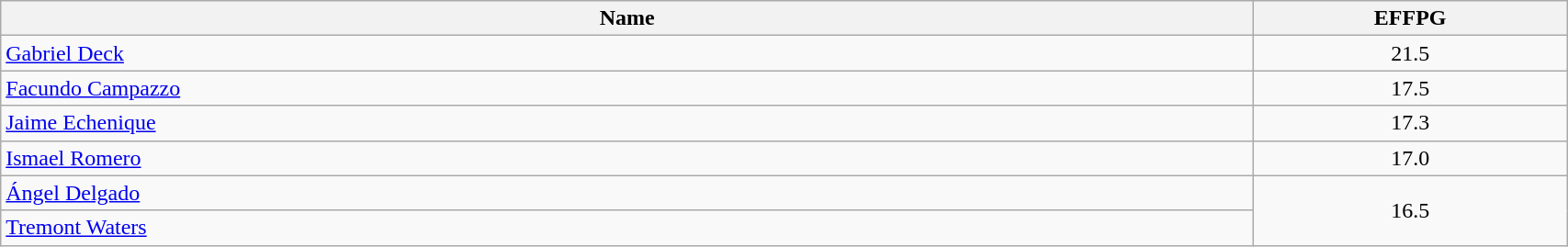<table class=wikitable width="90%">
<tr>
<th width="80%">Name</th>
<th width="20%">EFFPG</th>
</tr>
<tr>
<td> <a href='#'>Gabriel Deck</a></td>
<td align=center>21.5</td>
</tr>
<tr>
<td> <a href='#'>Facundo Campazzo</a></td>
<td align=center>17.5</td>
</tr>
<tr>
<td> <a href='#'>Jaime Echenique</a></td>
<td align=center>17.3</td>
</tr>
<tr>
<td> <a href='#'>Ismael Romero</a></td>
<td align=center>17.0</td>
</tr>
<tr>
<td> <a href='#'>Ángel Delgado</a></td>
<td align=center rowspan=2>16.5</td>
</tr>
<tr>
<td> <a href='#'>Tremont Waters</a></td>
</tr>
</table>
